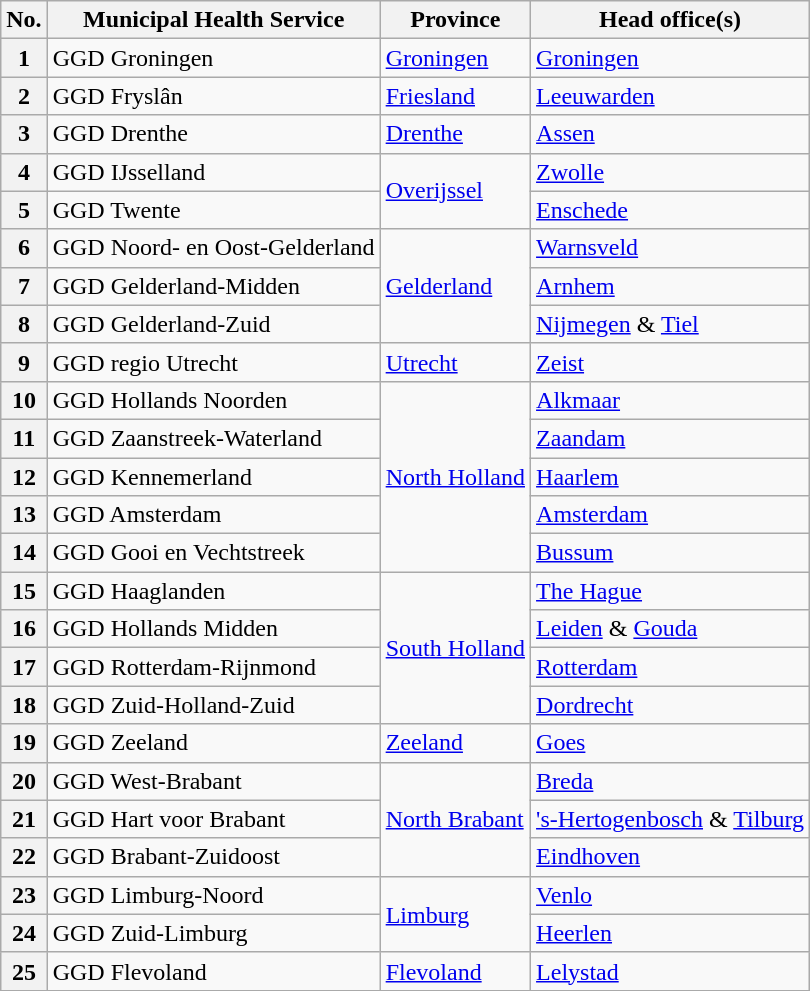<table class="sortable wikitable plainrowheaders">
<tr>
<th scope="col">No.</th>
<th scope="col">Municipal Health Service</th>
<th scope="col">Province</th>
<th scope="col">Head office(s)</th>
</tr>
<tr>
<th scope="row">1</th>
<td>GGD Groningen</td>
<td><a href='#'>Groningen</a></td>
<td><a href='#'>Groningen</a></td>
</tr>
<tr>
<th scope="row">2</th>
<td>GGD Fryslân</td>
<td><a href='#'>Friesland</a></td>
<td><a href='#'>Leeuwarden</a></td>
</tr>
<tr>
<th scope="row">3</th>
<td>GGD Drenthe</td>
<td><a href='#'>Drenthe</a></td>
<td><a href='#'>Assen</a></td>
</tr>
<tr>
<th scope="row">4</th>
<td>GGD IJsselland</td>
<td rowspan="2"><a href='#'>Overijssel</a></td>
<td><a href='#'>Zwolle</a></td>
</tr>
<tr>
<th scope="row">5</th>
<td>GGD Twente</td>
<td><a href='#'>Enschede</a></td>
</tr>
<tr>
<th scope="row">6</th>
<td>GGD Noord- en Oost-Gelderland</td>
<td rowspan="3"><a href='#'>Gelderland</a></td>
<td><a href='#'>Warnsveld</a></td>
</tr>
<tr>
<th scope="row">7</th>
<td>GGD Gelderland-Midden</td>
<td><a href='#'>Arnhem</a></td>
</tr>
<tr>
<th scope="row">8</th>
<td>GGD Gelderland-Zuid</td>
<td><a href='#'>Nijmegen</a> & <a href='#'>Tiel</a></td>
</tr>
<tr>
<th scope="row">9</th>
<td>GGD regio Utrecht</td>
<td><a href='#'>Utrecht</a></td>
<td><a href='#'>Zeist</a></td>
</tr>
<tr>
<th scope="row">10</th>
<td>GGD Hollands Noorden</td>
<td rowspan="5"><a href='#'>North Holland</a></td>
<td><a href='#'>Alkmaar</a></td>
</tr>
<tr>
<th scope="row">11</th>
<td>GGD Zaanstreek-Waterland</td>
<td><a href='#'>Zaandam</a></td>
</tr>
<tr>
<th scope="row">12</th>
<td>GGD Kennemerland</td>
<td><a href='#'>Haarlem</a></td>
</tr>
<tr>
<th scope="row">13</th>
<td>GGD Amsterdam</td>
<td><a href='#'>Amsterdam</a></td>
</tr>
<tr>
<th scope="row">14</th>
<td>GGD Gooi en Vechtstreek</td>
<td><a href='#'>Bussum</a></td>
</tr>
<tr>
<th scope="row">15</th>
<td>GGD Haaglanden</td>
<td rowspan="4"><a href='#'>South Holland</a></td>
<td><a href='#'>The Hague</a></td>
</tr>
<tr>
<th scope="row">16</th>
<td>GGD Hollands Midden</td>
<td><a href='#'>Leiden</a> & <a href='#'>Gouda</a></td>
</tr>
<tr>
<th scope="row">17</th>
<td>GGD Rotterdam-Rijnmond</td>
<td><a href='#'>Rotterdam</a></td>
</tr>
<tr>
<th scope="row">18</th>
<td>GGD Zuid-Holland-Zuid</td>
<td><a href='#'>Dordrecht</a></td>
</tr>
<tr>
<th scope="row">19</th>
<td>GGD Zeeland</td>
<td><a href='#'>Zeeland</a></td>
<td><a href='#'>Goes</a></td>
</tr>
<tr>
<th scope="row">20</th>
<td>GGD West-Brabant</td>
<td rowspan="3"><a href='#'>North Brabant</a></td>
<td><a href='#'>Breda</a></td>
</tr>
<tr>
<th scope="row">21</th>
<td>GGD Hart voor Brabant</td>
<td><a href='#'>'s-Hertogenbosch</a> & <a href='#'>Tilburg</a></td>
</tr>
<tr>
<th scope="row">22</th>
<td>GGD Brabant-Zuidoost</td>
<td><a href='#'>Eindhoven</a></td>
</tr>
<tr>
<th scope="row">23</th>
<td>GGD Limburg-Noord</td>
<td rowspan="2"><a href='#'>Limburg</a></td>
<td><a href='#'>Venlo</a></td>
</tr>
<tr>
<th scope="row">24</th>
<td>GGD Zuid-Limburg</td>
<td><a href='#'>Heerlen</a></td>
</tr>
<tr>
<th scope="row">25</th>
<td>GGD Flevoland</td>
<td><a href='#'>Flevoland</a></td>
<td><a href='#'>Lelystad</a></td>
</tr>
</table>
